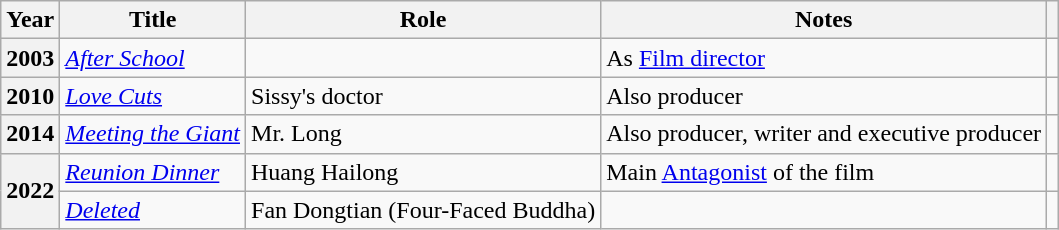<table class="wikitable sortable plainrowheaders">
<tr>
<th scope="col">Year</th>
<th scope="col">Title</th>
<th scope="col">Role</th>
<th scope="col" class="unsortable">Notes</th>
<th scope="col" class="unsortable"></th>
</tr>
<tr>
<th scope="row">2003</th>
<td><em><a href='#'>After School</a></em></td>
<td></td>
<td>As <a href='#'>Film director</a></td>
<td></td>
</tr>
<tr>
<th scope="row">2010</th>
<td><em><a href='#'>Love Cuts</a></em></td>
<td>Sissy's doctor</td>
<td>Also producer</td>
<td></td>
</tr>
<tr>
<th scope="row">2014</th>
<td><em><a href='#'>Meeting the Giant</a></em></td>
<td>Mr. Long</td>
<td>Also producer, writer and executive producer</td>
<td></td>
</tr>
<tr>
<th rowspan="2">2022</th>
<td><em><a href='#'>Reunion Dinner</a></em></td>
<td>Huang Hailong</td>
<td>Main <a href='#'>Antagonist</a> of the film</td>
<td></td>
</tr>
<tr>
<td><em><a href='#'>Deleted</a></em></td>
<td>Fan Dongtian (Four-Faced Buddha)</td>
<td></td>
<td></td>
</tr>
</table>
